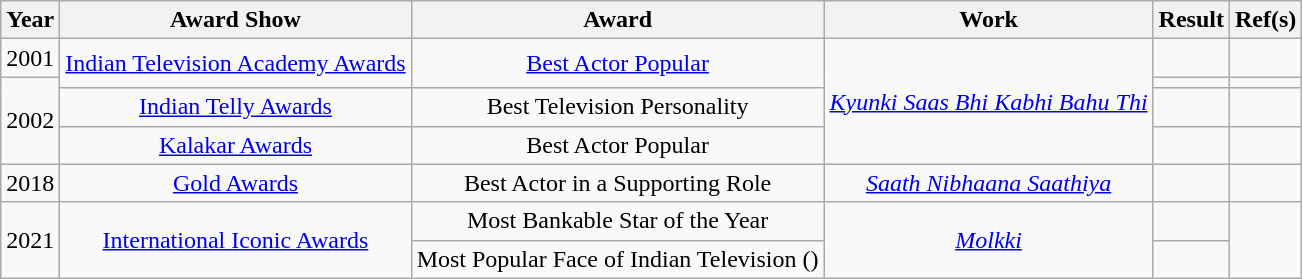<table class="wikitable" style="text-align:center;">
<tr>
<th>Year</th>
<th>Award Show</th>
<th>Award</th>
<th>Work</th>
<th>Result</th>
<th>Ref(s)</th>
</tr>
<tr>
<td>2001</td>
<td rowspan="2"><a href='#'>Indian Television Academy Awards</a></td>
<td rowspan="2"><a href='#'>Best Actor Popular</a></td>
<td rowspan="4"><em><a href='#'>Kyunki Saas Bhi Kabhi Bahu Thi</a></em></td>
<td></td>
<td></td>
</tr>
<tr>
<td rowspan="3">2002</td>
<td></td>
<td></td>
</tr>
<tr>
<td><a href='#'>Indian Telly Awards</a></td>
<td>Best Television Personality</td>
<td></td>
<td></td>
</tr>
<tr>
<td><a href='#'>Kalakar Awards</a></td>
<td>Best Actor Popular</td>
<td></td>
<td></td>
</tr>
<tr>
<td>2018</td>
<td><a href='#'>Gold Awards</a></td>
<td>Best Actor in a Supporting Role</td>
<td><em><a href='#'>Saath Nibhaana Saathiya</a></em></td>
<td></td>
<td></td>
</tr>
<tr>
<td rowspan="2">2021</td>
<td rowspan="2"><a href='#'>International Iconic Awards</a></td>
<td>Most Bankable Star of the Year</td>
<td rowspan="2"><em><a href='#'>Molkki</a></em></td>
<td></td>
<td rowspan="2"></td>
</tr>
<tr>
<td>Most Popular Face of Indian Television ()</td>
<td></td>
</tr>
</table>
